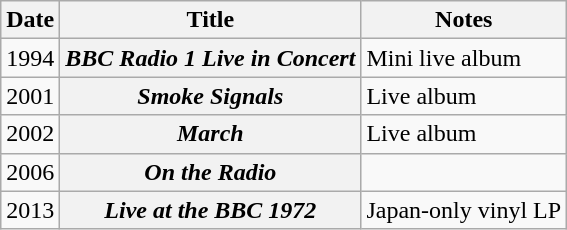<table class="wikitable plainrowheaders">
<tr>
<th scope="col">Date</th>
<th scope="col">Title</th>
<th scope="col">Notes</th>
</tr>
<tr>
<td>1994</td>
<th scope="row"><em>BBC Radio 1 Live in Concert</em></th>
<td>Mini live album</td>
</tr>
<tr>
<td>2001</td>
<th scope="row"><em>Smoke Signals</em></th>
<td>Live album</td>
</tr>
<tr>
<td>2002</td>
<th scope="row"><em>March</em></th>
<td>Live album</td>
</tr>
<tr>
<td>2006</td>
<th scope="row"><em>On the Radio</em></th>
<td></td>
</tr>
<tr>
<td>2013</td>
<th scope="row"><em>Live at the BBC 1972</em></th>
<td>Japan-only vinyl LP</td>
</tr>
</table>
